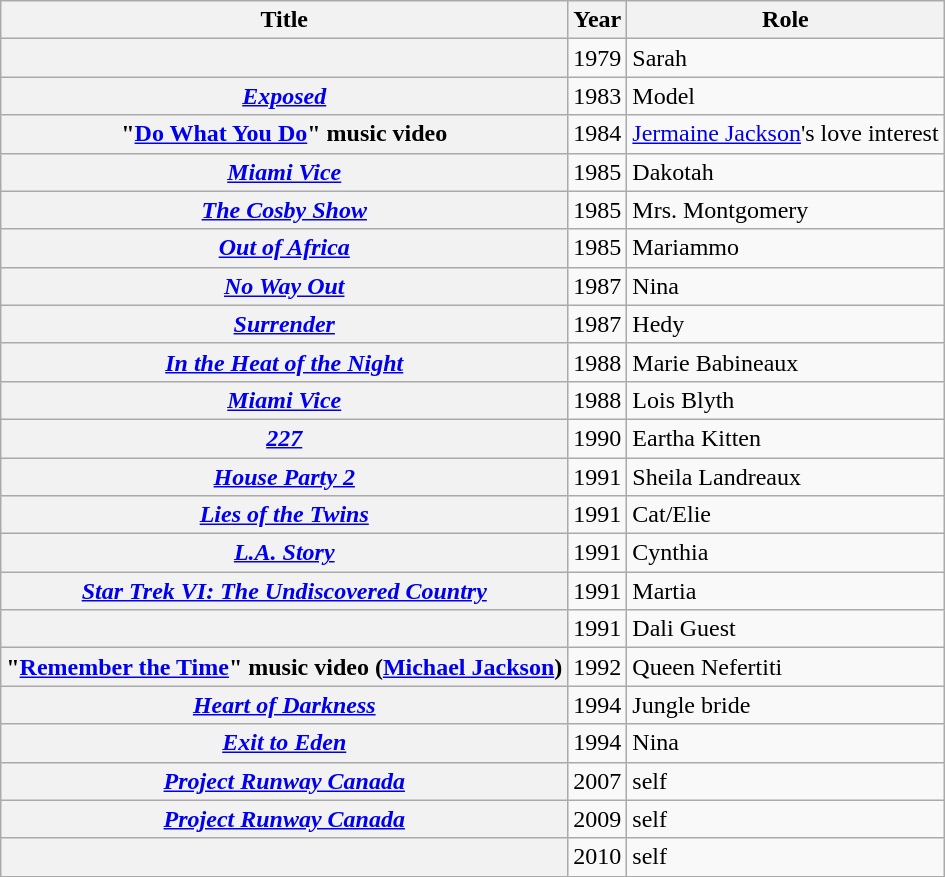<table class="wikitable plainrowheaders sortable">
<tr>
<th scope="col">Title</th>
<th scope="col">Year</th>
<th scope="col">Role</th>
</tr>
<tr>
<th scope="row"><em></em></th>
<td>1979</td>
<td>Sarah</td>
</tr>
<tr>
<th scope="row"><em><a href='#'>Exposed</a></em></th>
<td>1983</td>
<td>Model</td>
</tr>
<tr>
<th scope="row">"<a href='#'>Do What You Do</a>" music video</th>
<td>1984</td>
<td><a href='#'>Jermaine Jackson</a>'s love interest</td>
</tr>
<tr>
<th scope="row"><em><a href='#'>Miami Vice</a></em></th>
<td>1985</td>
<td>Dakotah</td>
</tr>
<tr>
<th scope="row"><em><a href='#'>The Cosby Show</a></em></th>
<td>1985</td>
<td>Mrs. Montgomery</td>
</tr>
<tr>
<th scope="row"><em><a href='#'>Out of Africa</a></em></th>
<td>1985</td>
<td>Mariammo</td>
</tr>
<tr>
<th scope="row"><em><a href='#'>No Way Out</a></em></th>
<td>1987</td>
<td>Nina</td>
</tr>
<tr>
<th scope="row"><em><a href='#'>Surrender</a></em></th>
<td>1987</td>
<td>Hedy</td>
</tr>
<tr>
<th scope="row"><em><a href='#'>In the Heat of the Night</a></em></th>
<td>1988</td>
<td>Marie Babineaux</td>
</tr>
<tr>
<th scope="row"><em><a href='#'>Miami Vice</a></em></th>
<td>1988</td>
<td>Lois Blyth</td>
</tr>
<tr>
<th scope="row"><em><a href='#'>227</a></em></th>
<td>1990</td>
<td>Eartha Kitten</td>
</tr>
<tr>
<th scope="row"><em><a href='#'>House Party 2</a></em></th>
<td>1991</td>
<td>Sheila Landreaux</td>
</tr>
<tr>
<th scope="row"><em><a href='#'>Lies of the Twins</a></em></th>
<td>1991</td>
<td>Cat/Elie</td>
</tr>
<tr>
<th scope="row"><em><a href='#'>L.A. Story</a></em></th>
<td>1991</td>
<td>Cynthia</td>
</tr>
<tr>
<th scope="row"><em><a href='#'>Star Trek VI: The Undiscovered Country</a></em></th>
<td>1991</td>
<td>Martia</td>
</tr>
<tr>
<th scope="row"><em></em></th>
<td>1991</td>
<td>Dali Guest</td>
</tr>
<tr>
<th scope="row">"<a href='#'>Remember the Time</a>" music video (<a href='#'>Michael Jackson</a>)</th>
<td>1992</td>
<td>Queen Nefertiti</td>
</tr>
<tr>
<th scope="row"><em><a href='#'>Heart of Darkness</a></em></th>
<td>1994</td>
<td>Jungle bride</td>
</tr>
<tr>
<th scope="row"><em><a href='#'>Exit to Eden</a></em></th>
<td>1994</td>
<td>Nina</td>
</tr>
<tr>
<th scope="row"><em><a href='#'>Project Runway Canada</a></em></th>
<td>2007</td>
<td>self</td>
</tr>
<tr>
<th scope="row"><em><a href='#'>Project Runway Canada</a></em></th>
<td>2009</td>
<td>self</td>
</tr>
<tr>
<th scope="row"><em></em></th>
<td>2010</td>
<td>self</td>
</tr>
</table>
